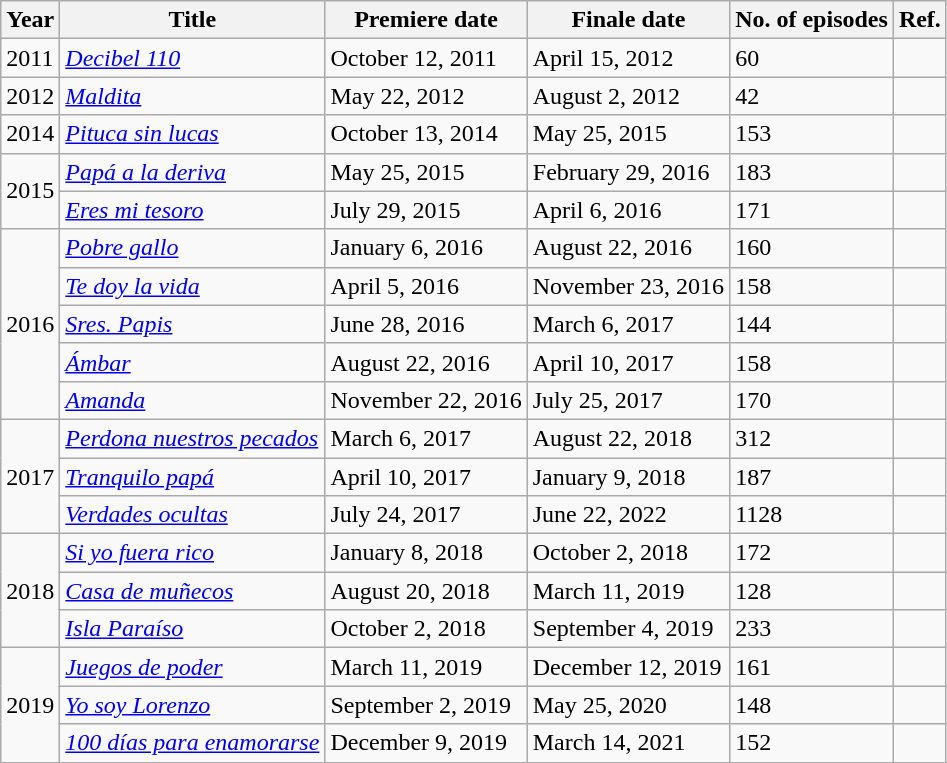<table class="wikitable">
<tr>
<th>Year</th>
<th>Title</th>
<th>Premiere date</th>
<th>Finale date</th>
<th>No. of episodes</th>
<th>Ref.</th>
</tr>
<tr>
<td>2011</td>
<td><em><a href='#'>Decibel 110</a></em></td>
<td>October 12, 2011</td>
<td>April 15, 2012</td>
<td>60</td>
<td></td>
</tr>
<tr>
<td>2012</td>
<td><em><a href='#'>Maldita</a></em></td>
<td>May 22, 2012</td>
<td>August 2, 2012</td>
<td>42</td>
<td></td>
</tr>
<tr>
<td>2014</td>
<td><em><a href='#'>Pituca sin lucas</a></em></td>
<td>October 13, 2014</td>
<td>May 25, 2015</td>
<td>153</td>
<td></td>
</tr>
<tr>
<td rowspan="2">2015</td>
<td><em><a href='#'>Papá a la deriva</a></em></td>
<td>May 25, 2015</td>
<td>February 29, 2016</td>
<td>183</td>
<td></td>
</tr>
<tr>
<td><em><a href='#'>Eres mi tesoro</a></em></td>
<td>July 29, 2015</td>
<td>April 6, 2016</td>
<td>171</td>
<td></td>
</tr>
<tr>
<td rowspan="5">2016</td>
<td><em><a href='#'>Pobre gallo</a></em></td>
<td>January 6, 2016</td>
<td>August 22, 2016</td>
<td>160</td>
<td></td>
</tr>
<tr>
<td><em><a href='#'>Te doy la vida</a></em></td>
<td>April 5, 2016</td>
<td>November 23, 2016</td>
<td>158</td>
<td></td>
</tr>
<tr>
<td><em><a href='#'>Sres. Papis</a></em></td>
<td>June 28, 2016</td>
<td>March 6, 2017</td>
<td>144</td>
<td></td>
</tr>
<tr>
<td><em><a href='#'>Ámbar</a></em></td>
<td>August 22, 2016</td>
<td>April 10, 2017</td>
<td>158</td>
<td></td>
</tr>
<tr>
<td><em><a href='#'>Amanda</a></em></td>
<td>November 22, 2016</td>
<td>July 25, 2017</td>
<td>170</td>
<td></td>
</tr>
<tr>
<td rowspan="3">2017</td>
<td><em><a href='#'>Perdona nuestros pecados</a></em></td>
<td>March 6, 2017</td>
<td>August 22, 2018</td>
<td>312</td>
<td></td>
</tr>
<tr>
<td><em><a href='#'>Tranquilo papá</a></em></td>
<td>April 10, 2017</td>
<td>January 9, 2018</td>
<td>187</td>
<td></td>
</tr>
<tr>
<td><em><a href='#'>Verdades ocultas</a></em></td>
<td>July 24, 2017</td>
<td>June 22, 2022</td>
<td>1128</td>
<td></td>
</tr>
<tr>
<td rowspan="3">2018</td>
<td><em><a href='#'>Si yo fuera rico</a></em></td>
<td>January 8, 2018</td>
<td>October 2, 2018</td>
<td>172</td>
<td></td>
</tr>
<tr>
<td><em><a href='#'>Casa de muñecos</a></em></td>
<td>August 20, 2018</td>
<td>March 11, 2019</td>
<td>128</td>
<td></td>
</tr>
<tr>
<td><em><a href='#'>Isla Paraíso</a></em></td>
<td>October 2, 2018</td>
<td>September 4, 2019</td>
<td>233</td>
<td></td>
</tr>
<tr>
<td rowspan="3">2019</td>
<td><em><a href='#'>Juegos de poder</a></em></td>
<td>March 11, 2019</td>
<td>December 12, 2019</td>
<td>161</td>
<td></td>
</tr>
<tr>
<td><em><a href='#'>Yo soy Lorenzo</a></em></td>
<td>September 2, 2019</td>
<td>May 25, 2020</td>
<td>148</td>
<td></td>
</tr>
<tr>
<td><em><a href='#'>100 días para enamorarse</a></em></td>
<td>December 9, 2019</td>
<td>March 14, 2021</td>
<td>152</td>
<td></td>
</tr>
<tr>
</tr>
</table>
